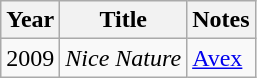<table class="wikitable">
<tr>
<th>Year</th>
<th>Title</th>
<th>Notes</th>
</tr>
<tr>
<td>2009</td>
<td><em>Nice Nature</em></td>
<td><a href='#'>Avex</a></td>
</tr>
</table>
